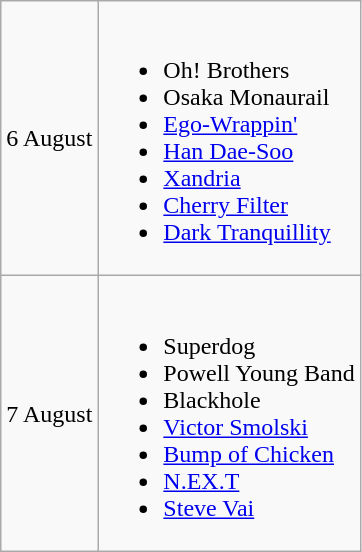<table class="wikitable">
<tr>
<td>6 August</td>
<td><br><ul><li> Oh! Brothers</li><li> Osaka Monaurail</li><li> <a href='#'>Ego-Wrappin'</a></li><li> <a href='#'>Han Dae-Soo</a></li><li> <a href='#'>Xandria</a></li><li> <a href='#'>Cherry Filter</a></li><li> <a href='#'>Dark Tranquillity</a></li></ul></td>
</tr>
<tr>
<td>7 August</td>
<td><br><ul><li> Superdog</li><li> Powell Young Band</li><li> Blackhole</li><li> <a href='#'>Victor Smolski</a></li><li> <a href='#'>Bump of Chicken</a></li><li> <a href='#'>N.EX.T</a></li><li> <a href='#'>Steve Vai</a></li></ul></td>
</tr>
</table>
